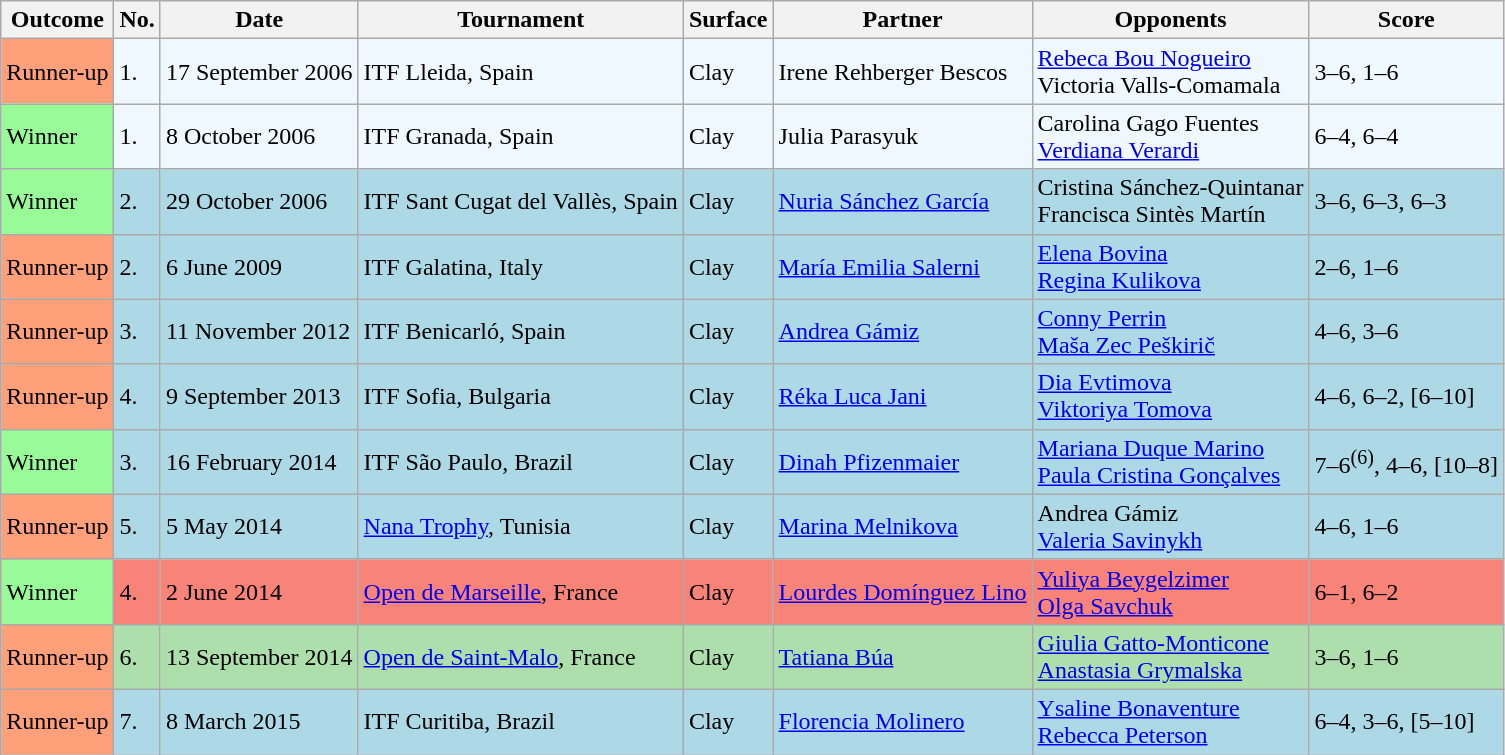<table class="sortable wikitable">
<tr>
<th>Outcome</th>
<th>No.</th>
<th>Date</th>
<th>Tournament</th>
<th>Surface</th>
<th>Partner</th>
<th>Opponents</th>
<th class="unsortable">Score</th>
</tr>
<tr style="background:#f0f8ff;">
<td style="background:#ffa07a;">Runner-up</td>
<td>1.</td>
<td>17 September 2006</td>
<td>ITF Lleida, Spain</td>
<td>Clay</td>
<td> Irene Rehberger Bescos</td>
<td> <a href='#'>Rebeca Bou Nogueiro</a> <br>  Victoria Valls-Comamala</td>
<td>3–6, 1–6</td>
</tr>
<tr style="background:#f0f8ff;">
<td style="background:#98fb98;">Winner</td>
<td>1.</td>
<td>8 October 2006</td>
<td>ITF Granada, Spain</td>
<td>Clay</td>
<td> Julia Parasyuk</td>
<td> Carolina Gago Fuentes <br>  <a href='#'>Verdiana Verardi</a></td>
<td>6–4, 6–4</td>
</tr>
<tr style="background:lightblue;">
<td style="background:#98fb98;">Winner</td>
<td>2.</td>
<td>29 October 2006</td>
<td>ITF Sant Cugat del Vallès, Spain</td>
<td>Clay</td>
<td> <a href='#'>Nuria Sánchez García</a></td>
<td> Cristina Sánchez-Quintanar <br>  Francisca Sintès Martín</td>
<td>3–6, 6–3, 6–3</td>
</tr>
<tr style="background:lightblue;">
<td style="background:#ffa07a;">Runner-up</td>
<td>2.</td>
<td>6 June 2009</td>
<td>ITF Galatina, Italy</td>
<td>Clay</td>
<td> <a href='#'>María Emilia Salerni</a></td>
<td> <a href='#'>Elena Bovina</a> <br>  <a href='#'>Regina Kulikova</a></td>
<td>2–6, 1–6</td>
</tr>
<tr style="background:lightblue;">
<td style="background:#ffa07a;">Runner-up</td>
<td>3.</td>
<td>11 November 2012</td>
<td>ITF Benicarló, Spain</td>
<td>Clay</td>
<td> <a href='#'>Andrea Gámiz</a></td>
<td> <a href='#'>Conny Perrin</a> <br>  <a href='#'>Maša Zec Peškirič</a></td>
<td>4–6, 3–6</td>
</tr>
<tr style="background:lightblue;">
<td style="background:#ffa07a;">Runner-up</td>
<td>4.</td>
<td>9 September 2013</td>
<td>ITF Sofia, Bulgaria</td>
<td>Clay</td>
<td> <a href='#'>Réka Luca Jani</a></td>
<td> <a href='#'>Dia Evtimova</a> <br>  <a href='#'>Viktoriya Tomova</a></td>
<td>4–6, 6–2, [6–10]</td>
</tr>
<tr style="background:lightblue;">
<td style="background:#98fb98;">Winner</td>
<td>3.</td>
<td>16 February 2014</td>
<td>ITF São Paulo, Brazil</td>
<td>Clay</td>
<td> <a href='#'>Dinah Pfizenmaier</a></td>
<td> <a href='#'>Mariana Duque Marino</a> <br>  <a href='#'>Paula Cristina Gonçalves</a></td>
<td>7–6<sup>(6)</sup>, 4–6, [10–8]</td>
</tr>
<tr style="background:lightblue;">
<td style="background:#ffa07a;">Runner-up</td>
<td>5.</td>
<td>5 May 2014</td>
<td><a href='#'>Nana Trophy</a>, Tunisia</td>
<td>Clay</td>
<td> <a href='#'>Marina Melnikova</a></td>
<td> Andrea Gámiz <br>  <a href='#'>Valeria Savinykh</a></td>
<td>4–6, 1–6</td>
</tr>
<tr style="background:#f88379;">
<td style="background:#98fb98;">Winner</td>
<td>4.</td>
<td>2 June 2014</td>
<td><a href='#'>Open de Marseille</a>, France</td>
<td>Clay</td>
<td> <a href='#'>Lourdes Domínguez Lino</a></td>
<td> <a href='#'>Yuliya Beygelzimer</a> <br>  <a href='#'>Olga Savchuk</a></td>
<td>6–1, 6–2</td>
</tr>
<tr style="background:#addfad;">
<td style="background:#ffa07a;">Runner-up</td>
<td>6.</td>
<td>13 September 2014</td>
<td><a href='#'>Open de Saint-Malo</a>, France</td>
<td>Clay</td>
<td> <a href='#'>Tatiana Búa</a></td>
<td> <a href='#'>Giulia Gatto-Monticone</a> <br>  <a href='#'>Anastasia Grymalska</a></td>
<td>3–6, 1–6</td>
</tr>
<tr style="background:lightblue;">
<td style="background:#ffa07a;">Runner-up</td>
<td>7.</td>
<td>8 March 2015</td>
<td>ITF Curitiba, Brazil</td>
<td>Clay</td>
<td> <a href='#'>Florencia Molinero</a></td>
<td> <a href='#'>Ysaline Bonaventure</a> <br>  <a href='#'>Rebecca Peterson</a></td>
<td>6–4, 3–6, [5–10]</td>
</tr>
</table>
